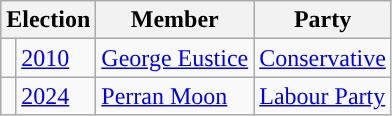<table class="wikitable">
<tr>
<th colspan="2">Election</th>
<th>Member</th>
<th>Party</th>
</tr>
<tr>
<td style="color:inherit;background-color: "></td>
<td><a href='#'>2010</a></td>
<td><a href='#'>George Eustice</a></td>
<td><a href='#'>Conservative</a></td>
</tr>
<tr>
<td style="color:inherit;background-color: "></td>
<td><a href='#'>2024</a></td>
<td><a href='#'>Perran Moon</a></td>
<td><a href='#'>Labour Party</a></td>
</tr>
</table>
